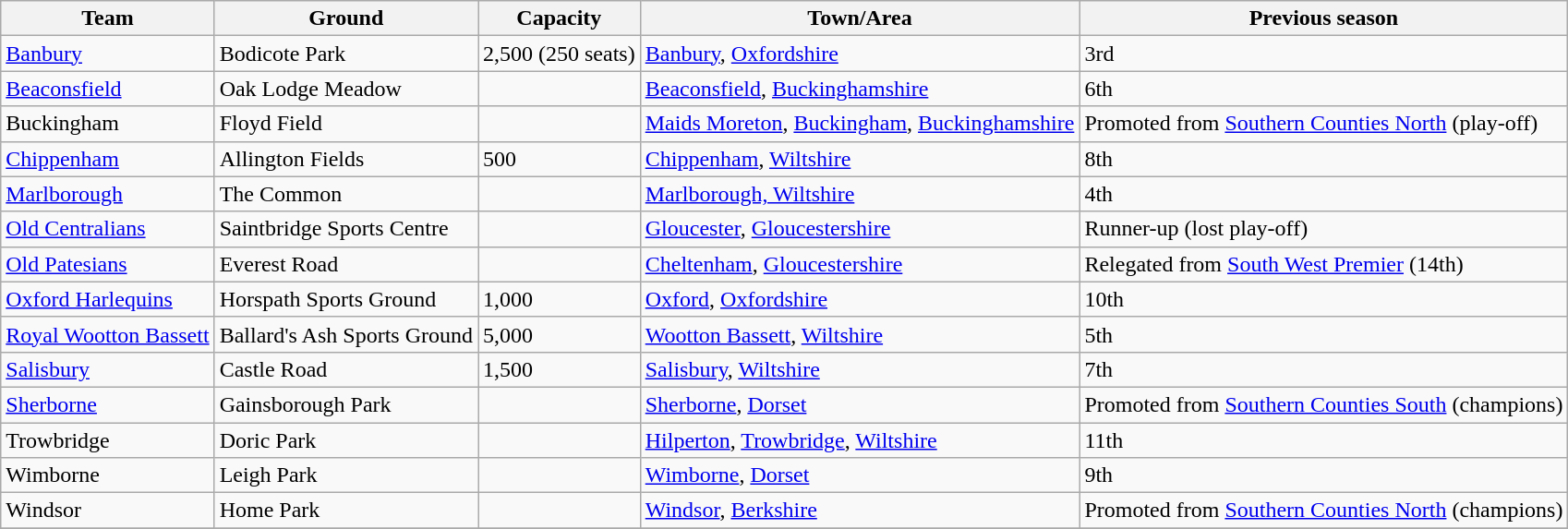<table class="wikitable sortable">
<tr>
<th>Team</th>
<th>Ground</th>
<th>Capacity</th>
<th>Town/Area</th>
<th>Previous season</th>
</tr>
<tr>
<td><a href='#'>Banbury</a></td>
<td>Bodicote Park</td>
<td>2,500 (250 seats)</td>
<td><a href='#'>Banbury</a>, <a href='#'>Oxfordshire</a></td>
<td>3rd</td>
</tr>
<tr>
<td><a href='#'>Beaconsfield</a></td>
<td>Oak Lodge Meadow</td>
<td></td>
<td><a href='#'>Beaconsfield</a>, <a href='#'>Buckinghamshire</a></td>
<td>6th</td>
</tr>
<tr>
<td>Buckingham</td>
<td>Floyd Field</td>
<td></td>
<td><a href='#'>Maids Moreton</a>, <a href='#'>Buckingham</a>, <a href='#'>Buckinghamshire</a></td>
<td>Promoted from <a href='#'>Southern Counties North</a> (play-off)</td>
</tr>
<tr>
<td><a href='#'>Chippenham</a></td>
<td>Allington Fields</td>
<td>500</td>
<td><a href='#'>Chippenham</a>, <a href='#'>Wiltshire</a></td>
<td>8th</td>
</tr>
<tr>
<td><a href='#'>Marlborough</a></td>
<td>The Common</td>
<td></td>
<td><a href='#'>Marlborough, Wiltshire</a></td>
<td>4th</td>
</tr>
<tr>
<td><a href='#'>Old Centralians</a></td>
<td>Saintbridge Sports Centre</td>
<td></td>
<td><a href='#'>Gloucester</a>, <a href='#'>Gloucestershire</a></td>
<td>Runner-up (lost play-off)</td>
</tr>
<tr>
<td><a href='#'>Old Patesians</a></td>
<td>Everest Road</td>
<td></td>
<td><a href='#'>Cheltenham</a>, <a href='#'>Gloucestershire</a></td>
<td>Relegated from <a href='#'>South West Premier</a> (14th)</td>
</tr>
<tr>
<td><a href='#'>Oxford Harlequins</a></td>
<td>Horspath Sports Ground</td>
<td>1,000</td>
<td><a href='#'>Oxford</a>, <a href='#'>Oxfordshire</a></td>
<td>10th</td>
</tr>
<tr>
<td><a href='#'>Royal Wootton Bassett</a></td>
<td>Ballard's Ash Sports Ground</td>
<td>5,000</td>
<td><a href='#'>Wootton Bassett</a>, <a href='#'>Wiltshire</a></td>
<td>5th</td>
</tr>
<tr>
<td><a href='#'>Salisbury</a></td>
<td>Castle Road</td>
<td>1,500</td>
<td><a href='#'>Salisbury</a>, <a href='#'>Wiltshire</a></td>
<td>7th</td>
</tr>
<tr>
<td><a href='#'>Sherborne</a></td>
<td>Gainsborough Park</td>
<td></td>
<td><a href='#'>Sherborne</a>, <a href='#'>Dorset</a></td>
<td>Promoted from <a href='#'>Southern Counties South</a> (champions)</td>
</tr>
<tr>
<td>Trowbridge</td>
<td>Doric Park</td>
<td></td>
<td><a href='#'>Hilperton</a>, <a href='#'>Trowbridge</a>, <a href='#'>Wiltshire</a></td>
<td>11th</td>
</tr>
<tr>
<td>Wimborne</td>
<td>Leigh Park</td>
<td></td>
<td><a href='#'>Wimborne</a>, <a href='#'>Dorset</a></td>
<td>9th</td>
</tr>
<tr>
<td>Windsor</td>
<td>Home Park</td>
<td></td>
<td><a href='#'>Windsor</a>, <a href='#'>Berkshire</a></td>
<td>Promoted from <a href='#'>Southern Counties North</a> (champions)</td>
</tr>
<tr>
</tr>
</table>
